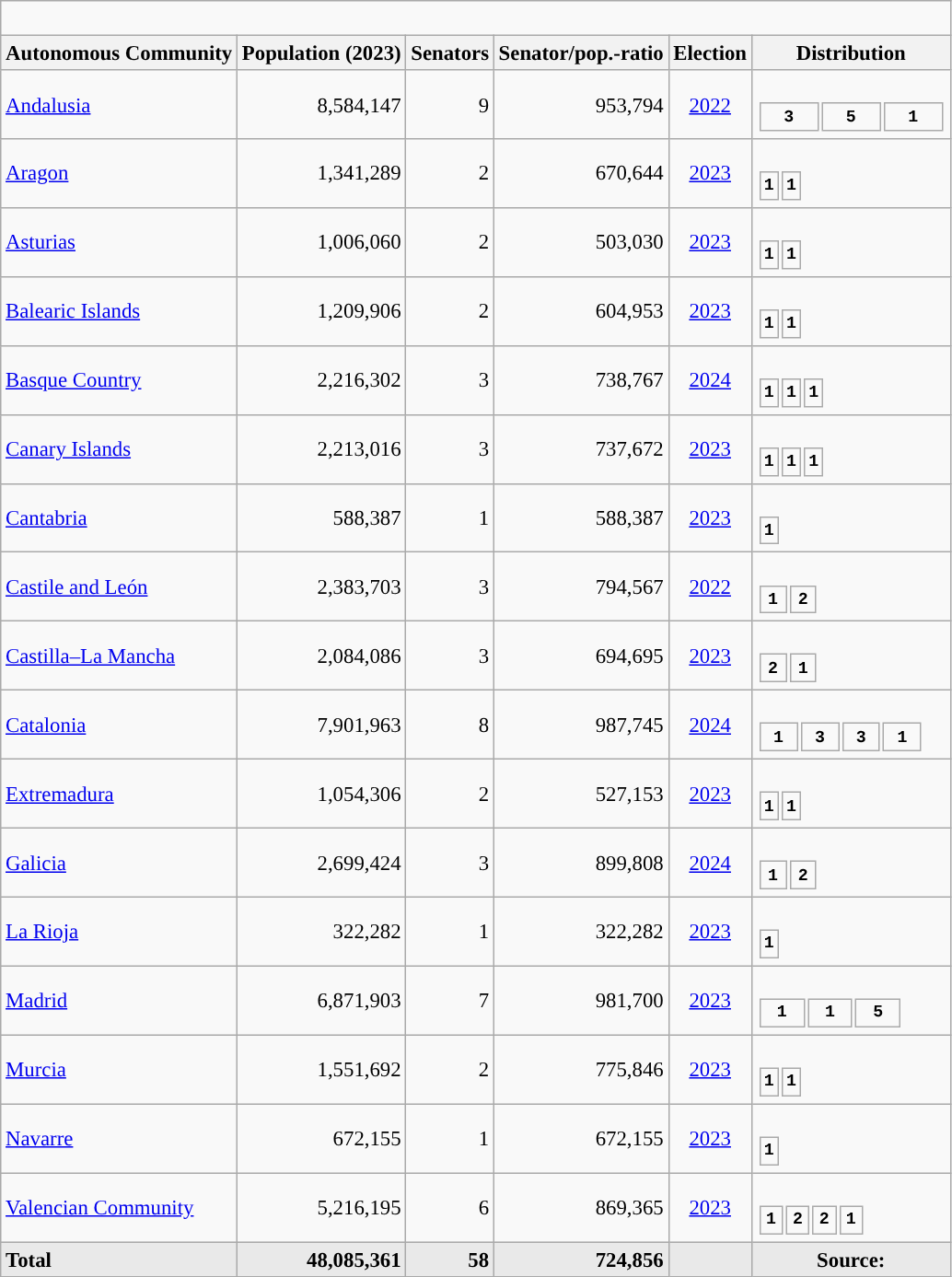<table class="wikitable" style="text-align:right; font-size:95%;">
<tr>
<td colspan="6"><br>

















</td>
</tr>
<tr>
<th>Autonomous Community</th>
<th>Population (2023)</th>
<th>Senators</th>
<th>Senator/pop.-ratio</th>
<th>Election</th>
<th class="unsortable">Distribution</th>
</tr>
<tr>
<td align=left><a href='#'>Andalusia</a></td>
<td>8,584,147</td>
<td>9</td>
<td>953,794</td>
<td align=center><a href='#'>2022</a></td>
<td><br><table style="width:11.25em; font-size:80%; text-align:center; font-family:Courier New;">
<tr style="font-weight:bold">
<td style="background:">3</td>
<td style="background:">5</td>
<td style="background:">1</td>
</tr>
</table>
</td>
</tr>
<tr>
<td align=left><a href='#'>Aragon</a></td>
<td>1,341,289</td>
<td>2</td>
<td>670,644</td>
<td align=center><a href='#'>2023</a></td>
<td><br><table style="width:2.5em; font-size:80%; text-align:center; font-family:Courier New;">
<tr style="font-weight:bold">
<td style="background:">1</td>
<td style="background:">1</td>
</tr>
</table>
</td>
</tr>
<tr>
<td align=left><a href='#'>Asturias</a></td>
<td>1,006,060</td>
<td>2</td>
<td>503,030</td>
<td align=center><a href='#'>2023</a></td>
<td><br><table style="width:2.5em; font-size:80%; text-align:center; font-family:Courier New;">
<tr style="font-weight:bold">
<td style="background:">1</td>
<td style="background:">1</td>
</tr>
</table>
</td>
</tr>
<tr>
<td align=left><a href='#'>Balearic Islands</a></td>
<td>1,209,906</td>
<td>2</td>
<td>604,953</td>
<td align=center><a href='#'>2023</a></td>
<td><br><table style="width:2.5em; font-size:80%; text-align:center; font-family:Courier New;">
<tr style="font-weight:bold">
<td style="background:">1</td>
<td style="background:">1</td>
</tr>
</table>
</td>
</tr>
<tr>
<td align=left><a href='#'>Basque Country</a></td>
<td>2,216,302</td>
<td>3</td>
<td>738,767</td>
<td align=center><a href='#'>2024</a></td>
<td><br><table style="width:3.75em; font-size:80%; text-align:center; font-family:Courier New;">
<tr style="font-weight:bold">
<td style="background:">1</td>
<td style="background:">1</td>
<td style="background:">1</td>
</tr>
</table>
</td>
</tr>
<tr>
<td align=left><a href='#'>Canary Islands</a></td>
<td>2,213,016</td>
<td>3</td>
<td>737,672</td>
<td align=center><a href='#'>2023</a></td>
<td><br><table style="width:3.75em; font-size:80%; text-align:center; font-family:Courier New;">
<tr style="font-weight:bold">
<td style="background:">1</td>
<td style="background:">1</td>
<td style="background:">1</td>
</tr>
</table>
</td>
</tr>
<tr>
<td align=left><a href='#'>Cantabria</a></td>
<td>588,387</td>
<td>1</td>
<td>588,387</td>
<td align=center><a href='#'>2023</a></td>
<td><br><table style="width:1.25em; font-size:80%; text-align:center; font-family:Courier New;">
<tr style="font-weight:bold">
<td style="background:">1</td>
</tr>
</table>
</td>
</tr>
<tr>
<td align=left><a href='#'>Castile and León</a></td>
<td>2,383,703</td>
<td>3</td>
<td>794,567</td>
<td align=center><a href='#'>2022</a></td>
<td><br><table style="width:3.75em; font-size:80%; text-align:center; font-family:Courier New;">
<tr style="font-weight:bold">
<td style="background:">1</td>
<td style="background:">2</td>
</tr>
</table>
</td>
</tr>
<tr>
<td align=left><a href='#'>Castilla–La Mancha</a></td>
<td>2,084,086</td>
<td>3</td>
<td>694,695</td>
<td align=center><a href='#'>2023</a></td>
<td><br><table style="width:3.75em; font-size:80%; text-align:center; font-family:Courier New;">
<tr style="font-weight:bold">
<td style="background:">2</td>
<td style="background:">1</td>
</tr>
</table>
</td>
</tr>
<tr>
<td align=left><a href='#'>Catalonia</a></td>
<td>7,901,963</td>
<td>8</td>
<td>987,745</td>
<td align=center><a href='#'>2024</a></td>
<td><br><table style="width:10em; font-size:80%; text-align:center; font-family:Courier New;">
<tr style="font-weight:bold">
<td style="background:">1</td>
<td style="background:">3</td>
<td style="background:">3</td>
<td style="background:">1</td>
</tr>
</table>
</td>
</tr>
<tr>
<td align=left><a href='#'>Extremadura</a></td>
<td>1,054,306</td>
<td>2</td>
<td>527,153</td>
<td align=center><a href='#'>2023</a></td>
<td><br><table style="width:2.5em; font-size:80%; text-align:center; font-family:Courier New;">
<tr style="font-weight:bold">
<td style="background:">1</td>
<td style="background:">1</td>
</tr>
</table>
</td>
</tr>
<tr>
<td align=left><a href='#'>Galicia</a></td>
<td>2,699,424</td>
<td>3</td>
<td>899,808</td>
<td align=center><a href='#'>2024</a></td>
<td><br><table style="width:3.75em; font-size:80%; text-align:center; font-family:Courier New;">
<tr style="font-weight:bold">
<td style="background:">1</td>
<td style="background:">2</td>
</tr>
</table>
</td>
</tr>
<tr>
<td align=left><a href='#'>La Rioja</a></td>
<td>322,282</td>
<td>1</td>
<td>322,282</td>
<td align=center><a href='#'>2023</a></td>
<td><br><table style="width:1.25em; font-size:80%; text-align:center; font-family:Courier New;">
<tr style="font-weight:bold">
<td style="background:">1</td>
</tr>
</table>
</td>
</tr>
<tr>
<td align=left><a href='#'>Madrid</a></td>
<td>6,871,903</td>
<td>7</td>
<td>981,700</td>
<td align=center><a href='#'>2023</a></td>
<td><br><table style="width:8.75em; font-size:80%; text-align:center; font-family:Courier New;">
<tr style="font-weight:bold">
<td style="background:">1</td>
<td style="background:">1</td>
<td style="background:">5</td>
</tr>
</table>
</td>
</tr>
<tr>
<td align=left><a href='#'>Murcia</a></td>
<td>1,551,692</td>
<td>2</td>
<td>775,846</td>
<td align=center><a href='#'>2023</a></td>
<td><br><table style="width:2.5em; font-size:80%; text-align:center; font-family:Courier New;">
<tr style="font-weight:bold">
<td style="background:">1</td>
<td style="background:">1</td>
</tr>
</table>
</td>
</tr>
<tr>
<td align=left><a href='#'>Navarre</a></td>
<td>672,155</td>
<td>1</td>
<td>672,155</td>
<td align=center><a href='#'>2023</a></td>
<td><br><table style="width:1.25em; font-size:80%; text-align:center; font-family:Courier New;">
<tr style="font-weight:bold">
<td style="background:">1</td>
</tr>
</table>
</td>
</tr>
<tr>
<td align=left><a href='#'>Valencian Community</a></td>
<td>5,216,195</td>
<td>6</td>
<td>869,365</td>
<td align=center><a href='#'>2023</a></td>
<td><br><table style="width:6.5em; font-size:80%; text-align:center; font-family:Courier New;">
<tr style="font-weight:bold">
<td style="background:">1</td>
<td style="background:">2</td>
<td style="background:">2</td>
<td style="background:">1</td>
</tr>
</table>
</td>
</tr>
<tr>
<td align="left" bgcolor="#e9e9e9"><strong>Total</strong></td>
<td bgcolor="#e9e9e9"><strong>48,085,361</strong></td>
<td bgcolor="#e9e9e9"><strong>58</strong></td>
<td bgcolor="#e9e9e9"><strong>724,856</strong></td>
<td bgcolor="#e9e9e9"></td>
<td align="center" bgcolor="#e9e9e9"><strong>Source: </strong></td>
</tr>
</table>
